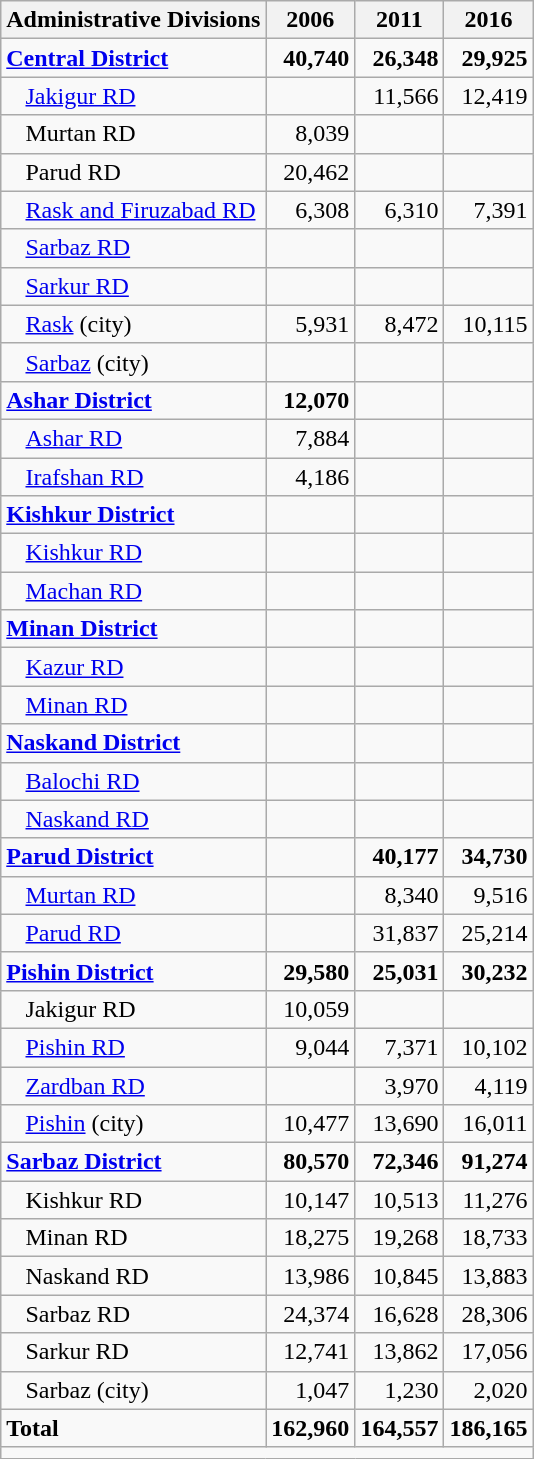<table class="wikitable">
<tr>
<th>Administrative Divisions</th>
<th>2006</th>
<th>2011</th>
<th>2016</th>
</tr>
<tr>
<td><strong><a href='#'>Central District</a></strong></td>
<td style="text-align: right;"><strong>40,740</strong></td>
<td style="text-align: right;"><strong>26,348</strong></td>
<td style="text-align: right;"><strong>29,925</strong></td>
</tr>
<tr>
<td style="padding-left: 1em;"><a href='#'>Jakigur RD</a></td>
<td style="text-align: right;"></td>
<td style="text-align: right;">11,566</td>
<td style="text-align: right;">12,419</td>
</tr>
<tr>
<td style="padding-left: 1em;">Murtan RD</td>
<td style="text-align: right;">8,039</td>
<td style="text-align: right;"></td>
<td style="text-align: right;"></td>
</tr>
<tr>
<td style="padding-left: 1em;">Parud RD</td>
<td style="text-align: right;">20,462</td>
<td style="text-align: right;"></td>
<td style="text-align: right;"></td>
</tr>
<tr>
<td style="padding-left: 1em;"><a href='#'>Rask and Firuzabad RD</a></td>
<td style="text-align: right;">6,308</td>
<td style="text-align: right;">6,310</td>
<td style="text-align: right;">7,391</td>
</tr>
<tr>
<td style="padding-left: 1em;"><a href='#'>Sarbaz RD</a></td>
<td style="text-align: right;"></td>
<td style="text-align: right;"></td>
<td style="text-align: right;"></td>
</tr>
<tr>
<td style="padding-left: 1em;"><a href='#'>Sarkur RD</a></td>
<td style="text-align: right;"></td>
<td style="text-align: right;"></td>
<td style="text-align: right;"></td>
</tr>
<tr>
<td style="padding-left: 1em;"><a href='#'>Rask</a> (city)</td>
<td style="text-align: right;">5,931</td>
<td style="text-align: right;">8,472</td>
<td style="text-align: right;">10,115</td>
</tr>
<tr>
<td style="padding-left: 1em;"><a href='#'>Sarbaz</a> (city)</td>
<td style="text-align: right;"></td>
<td style="text-align: right;"></td>
<td style="text-align: right;"></td>
</tr>
<tr>
<td><strong><a href='#'>Ashar District</a></strong></td>
<td style="text-align: right;"><strong>12,070</strong></td>
<td style="text-align: right;"></td>
<td style="text-align: right;"></td>
</tr>
<tr>
<td style="padding-left: 1em;"><a href='#'>Ashar RD</a></td>
<td style="text-align: right;">7,884</td>
<td style="text-align: right;"></td>
<td style="text-align: right;"></td>
</tr>
<tr>
<td style="padding-left: 1em;"><a href='#'>Irafshan RD</a></td>
<td style="text-align: right;">4,186</td>
<td style="text-align: right;"></td>
<td style="text-align: right;"></td>
</tr>
<tr>
<td><strong><a href='#'>Kishkur District</a></strong></td>
<td style="text-align: right;"></td>
<td style="text-align: right;"></td>
<td style="text-align: right;"></td>
</tr>
<tr>
<td style="padding-left: 1em;"><a href='#'>Kishkur RD</a></td>
<td style="text-align: right;"></td>
<td style="text-align: right;"></td>
<td style="text-align: right;"></td>
</tr>
<tr>
<td style="padding-left: 1em;"><a href='#'>Machan RD</a></td>
<td style="text-align: right;"></td>
<td style="text-align: right;"></td>
<td style="text-align: right;"></td>
</tr>
<tr>
<td><strong><a href='#'>Minan District</a></strong></td>
<td style="text-align: right;"></td>
<td style="text-align: right;"></td>
<td style="text-align: right;"></td>
</tr>
<tr>
<td style="padding-left: 1em;"><a href='#'>Kazur RD</a></td>
<td style="text-align: right;"></td>
<td style="text-align: right;"></td>
<td style="text-align: right;"></td>
</tr>
<tr>
<td style="padding-left: 1em;"><a href='#'>Minan RD</a></td>
<td style="text-align: right;"></td>
<td style="text-align: right;"></td>
<td style="text-align: right;"></td>
</tr>
<tr>
<td><strong><a href='#'>Naskand District</a></strong></td>
<td style="text-align: right;"></td>
<td style="text-align: right;"></td>
<td style="text-align: right;"></td>
</tr>
<tr>
<td style="padding-left: 1em;"><a href='#'>Balochi RD</a></td>
<td style="text-align: right;"></td>
<td style="text-align: right;"></td>
<td style="text-align: right;"></td>
</tr>
<tr>
<td style="padding-left: 1em;"><a href='#'>Naskand RD</a></td>
<td style="text-align: right;"></td>
<td style="text-align: right;"></td>
<td style="text-align: right;"></td>
</tr>
<tr>
<td><strong><a href='#'>Parud District</a></strong></td>
<td style="text-align: right;"></td>
<td style="text-align: right;"><strong>40,177</strong></td>
<td style="text-align: right;"><strong>34,730</strong></td>
</tr>
<tr>
<td style="padding-left: 1em;"><a href='#'>Murtan RD</a></td>
<td style="text-align: right;"></td>
<td style="text-align: right;">8,340</td>
<td style="text-align: right;">9,516</td>
</tr>
<tr>
<td style="padding-left: 1em;"><a href='#'>Parud RD</a></td>
<td style="text-align: right;"></td>
<td style="text-align: right;">31,837</td>
<td style="text-align: right;">25,214</td>
</tr>
<tr>
<td><strong><a href='#'>Pishin District</a></strong></td>
<td style="text-align: right;"><strong>29,580</strong></td>
<td style="text-align: right;"><strong>25,031</strong></td>
<td style="text-align: right;"><strong>30,232</strong></td>
</tr>
<tr>
<td style="padding-left: 1em;">Jakigur RD</td>
<td style="text-align: right;">10,059</td>
<td style="text-align: right;"></td>
<td style="text-align: right;"></td>
</tr>
<tr>
<td style="padding-left: 1em;"><a href='#'>Pishin RD</a></td>
<td style="text-align: right;">9,044</td>
<td style="text-align: right;">7,371</td>
<td style="text-align: right;">10,102</td>
</tr>
<tr>
<td style="padding-left: 1em;"><a href='#'>Zardban RD</a></td>
<td style="text-align: right;"></td>
<td style="text-align: right;">3,970</td>
<td style="text-align: right;">4,119</td>
</tr>
<tr>
<td style="padding-left: 1em;"><a href='#'>Pishin</a> (city)</td>
<td style="text-align: right;">10,477</td>
<td style="text-align: right;">13,690</td>
<td style="text-align: right;">16,011</td>
</tr>
<tr>
<td><strong><a href='#'>Sarbaz District</a></strong></td>
<td style="text-align: right;"><strong>80,570</strong></td>
<td style="text-align: right;"><strong>72,346</strong></td>
<td style="text-align: right;"><strong>91,274</strong></td>
</tr>
<tr>
<td style="padding-left: 1em;">Kishkur RD</td>
<td style="text-align: right;">10,147</td>
<td style="text-align: right;">10,513</td>
<td style="text-align: right;">11,276</td>
</tr>
<tr>
<td style="padding-left: 1em;">Minan RD</td>
<td style="text-align: right;">18,275</td>
<td style="text-align: right;">19,268</td>
<td style="text-align: right;">18,733</td>
</tr>
<tr>
<td style="padding-left: 1em;">Naskand RD</td>
<td style="text-align: right;">13,986</td>
<td style="text-align: right;">10,845</td>
<td style="text-align: right;">13,883</td>
</tr>
<tr>
<td style="padding-left: 1em;">Sarbaz RD</td>
<td style="text-align: right;">24,374</td>
<td style="text-align: right;">16,628</td>
<td style="text-align: right;">28,306</td>
</tr>
<tr>
<td style="padding-left: 1em;">Sarkur RD</td>
<td style="text-align: right;">12,741</td>
<td style="text-align: right;">13,862</td>
<td style="text-align: right;">17,056</td>
</tr>
<tr>
<td style="padding-left: 1em;">Sarbaz (city)</td>
<td style="text-align: right;">1,047</td>
<td style="text-align: right;">1,230</td>
<td style="text-align: right;">2,020</td>
</tr>
<tr>
<td><strong>Total</strong></td>
<td style="text-align: right;"><strong>162,960</strong></td>
<td style="text-align: right;"><strong>164,557</strong></td>
<td style="text-align: right;"><strong>186,165</strong></td>
</tr>
<tr>
<td colspan=4></td>
</tr>
</table>
